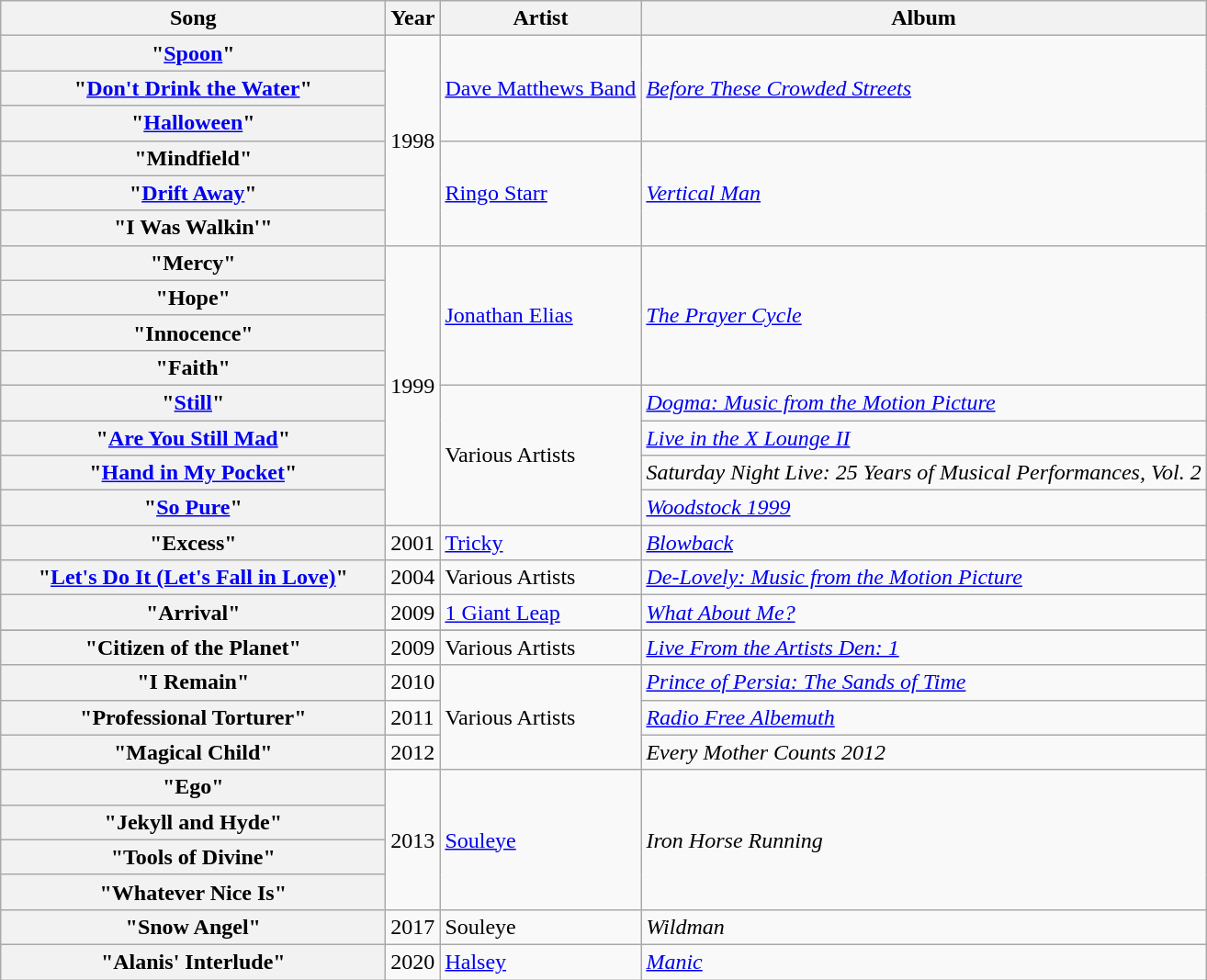<table class="wikitable plainrowheaders">
<tr>
<th scope="col" style="width:17em;">Song</th>
<th scope="col">Year</th>
<th scope="col">Artist</th>
<th scope="col">Album</th>
</tr>
<tr>
<th scope="row">"<a href='#'>Spoon</a>"</th>
<td rowspan="6">1998</td>
<td rowspan="3"><a href='#'>Dave Matthews Band</a></td>
<td rowspan="3"><em><a href='#'>Before These Crowded Streets</a></em></td>
</tr>
<tr>
<th scope="row">"<a href='#'>Don't Drink the Water</a>"</th>
</tr>
<tr>
<th scope="row">"<a href='#'>Halloween</a>"</th>
</tr>
<tr>
<th scope="row">"Mindfield"</th>
<td rowspan="3"><a href='#'>Ringo Starr</a></td>
<td rowspan="3"><em><a href='#'>Vertical Man</a></em></td>
</tr>
<tr>
<th scope="row">"<a href='#'>Drift Away</a>"</th>
</tr>
<tr>
<th scope="row">"I Was Walkin'"</th>
</tr>
<tr>
<th scope="row">"Mercy"</th>
<td rowspan="8">1999</td>
<td rowspan="4"><a href='#'>Jonathan Elias</a></td>
<td rowspan="4"><em><a href='#'>The Prayer Cycle</a></em></td>
</tr>
<tr>
<th scope="row">"Hope"</th>
</tr>
<tr>
<th scope="row">"Innocence"</th>
</tr>
<tr>
<th scope="row">"Faith"</th>
</tr>
<tr>
<th scope="row">"<a href='#'>Still</a>"</th>
<td rowspan="4">Various Artists</td>
<td><em><a href='#'>Dogma: Music from the Motion Picture</a></em></td>
</tr>
<tr>
<th scope="row">"<a href='#'>Are You Still Mad</a>"</th>
<td><em><a href='#'>Live in the X Lounge II</a></em></td>
</tr>
<tr>
<th scope="row">"<a href='#'>Hand in My Pocket</a>"</th>
<td><em>Saturday Night Live: 25 Years of Musical Performances, Vol. 2</em></td>
</tr>
<tr>
<th scope="row">"<a href='#'>So Pure</a>"</th>
<td><em><a href='#'>Woodstock 1999</a></em></td>
</tr>
<tr>
<th scope="row">"Excess"</th>
<td>2001</td>
<td><a href='#'>Tricky</a></td>
<td><em><a href='#'>Blowback</a></em></td>
</tr>
<tr>
<th scope="row">"<a href='#'>Let's Do It (Let's Fall in Love)</a>"</th>
<td>2004</td>
<td>Various Artists</td>
<td><em><a href='#'>De-Lovely: Music from the Motion Picture</a></em></td>
</tr>
<tr>
<th scope="row">"Arrival"</th>
<td>2009</td>
<td><a href='#'>1 Giant Leap</a></td>
<td><em><a href='#'>What About Me?</a></em></td>
</tr>
<tr>
</tr>
<tr>
<th scope="row">"Citizen of the Planet"</th>
<td>2009</td>
<td>Various Artists</td>
<td><em><a href='#'>Live From the Artists Den: 1</a></em></td>
</tr>
<tr>
<th scope="row">"I Remain"</th>
<td>2010</td>
<td rowspan="3">Various Artists</td>
<td><em><a href='#'>Prince of Persia: The Sands of Time</a></em></td>
</tr>
<tr>
<th scope="row">"Professional Torturer"</th>
<td>2011</td>
<td><em><a href='#'>Radio Free Albemuth</a></em></td>
</tr>
<tr>
<th scope="row">"Magical Child"</th>
<td>2012</td>
<td><em> Every Mother Counts 2012</em></td>
</tr>
<tr>
<th scope="row">"Ego"</th>
<td rowspan="4">2013</td>
<td rowspan="4"><a href='#'>Souleye</a></td>
<td rowspan="4"><em>Iron Horse Running</em></td>
</tr>
<tr>
<th scope="row">"Jekyll and Hyde"</th>
</tr>
<tr>
<th scope="row">"Tools of Divine"</th>
</tr>
<tr>
<th scope="row">"Whatever Nice Is"</th>
</tr>
<tr>
<th scope="row">"Snow Angel"</th>
<td>2017</td>
<td>Souleye</td>
<td><em>Wildman</em></td>
</tr>
<tr>
<th scope="row">"Alanis' Interlude"</th>
<td>2020</td>
<td><a href='#'>Halsey</a></td>
<td><em><a href='#'>Manic</a></em></td>
</tr>
</table>
